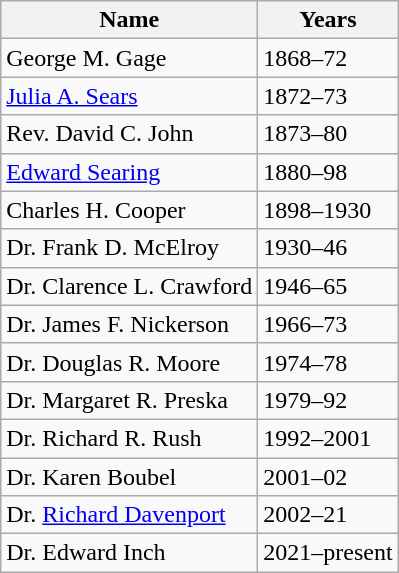<table class="wikitable">
<tr>
<th>Name</th>
<th>Years</th>
</tr>
<tr>
<td>George M. Gage</td>
<td>1868–72</td>
</tr>
<tr>
<td><a href='#'>Julia A. Sears</a></td>
<td>1872–73</td>
</tr>
<tr>
<td>Rev. David C. John</td>
<td>1873–80</td>
</tr>
<tr>
<td><a href='#'>Edward Searing</a></td>
<td>1880–98</td>
</tr>
<tr>
<td>Charles H. Cooper</td>
<td>1898–1930</td>
</tr>
<tr>
<td>Dr. Frank D. McElroy</td>
<td>1930–46</td>
</tr>
<tr>
<td>Dr. Clarence L. Crawford</td>
<td>1946–65</td>
</tr>
<tr>
<td>Dr. James F. Nickerson</td>
<td>1966–73</td>
</tr>
<tr>
<td>Dr. Douglas R. Moore</td>
<td>1974–78</td>
</tr>
<tr>
<td>Dr. Margaret R. Preska</td>
<td>1979–92</td>
</tr>
<tr>
<td>Dr. Richard R. Rush</td>
<td>1992–2001</td>
</tr>
<tr>
<td>Dr. Karen Boubel</td>
<td>2001–02</td>
</tr>
<tr>
<td>Dr. <a href='#'>Richard Davenport</a></td>
<td>2002–21</td>
</tr>
<tr>
<td>Dr. Edward Inch</td>
<td>2021–present</td>
</tr>
</table>
